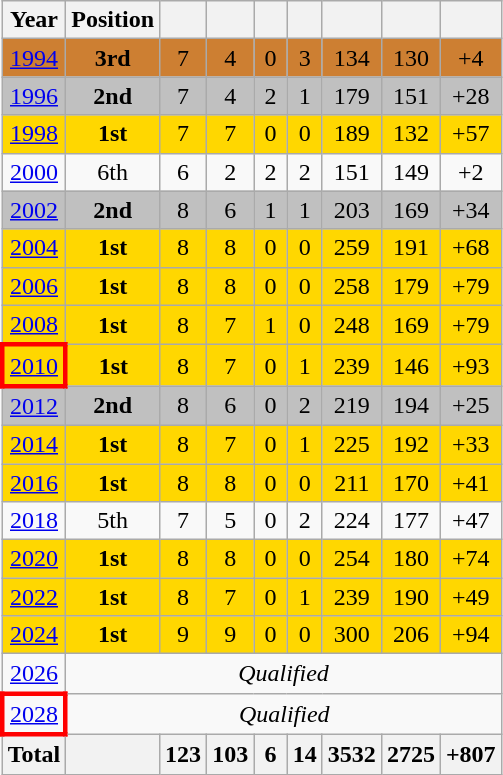<table class="wikitable" style="text-align: center;">
<tr>
<th>Year</th>
<th>Position</th>
<th width="15"></th>
<th width="15"></th>
<th width="15"></th>
<th width="15"></th>
<th></th>
<th></th>
<th></th>
</tr>
<tr bgcolor=CD7F32>
<td> <a href='#'>1994</a></td>
<td><strong>3rd</strong> </td>
<td>7</td>
<td>4</td>
<td>0</td>
<td>3</td>
<td>134</td>
<td>130</td>
<td>+4</td>
</tr>
<tr style="background: silver">
<td> <a href='#'>1996</a></td>
<td><strong>2nd</strong> </td>
<td>7</td>
<td>4</td>
<td>2</td>
<td>1</td>
<td>179</td>
<td>151</td>
<td>+28</td>
</tr>
<tr style="background: gold">
<td> <a href='#'>1998</a></td>
<td><strong>1st</strong> </td>
<td>7</td>
<td>7</td>
<td>0</td>
<td>0</td>
<td>189</td>
<td>132</td>
<td>+57</td>
</tr>
<tr>
<td> <a href='#'>2000</a></td>
<td>6th</td>
<td>6</td>
<td>2</td>
<td>2</td>
<td>2</td>
<td>151</td>
<td>149</td>
<td>+2</td>
</tr>
<tr style="background: silver">
<td> <a href='#'>2002</a></td>
<td><strong>2nd</strong> </td>
<td>8</td>
<td>6</td>
<td>1</td>
<td>1</td>
<td>203</td>
<td>169</td>
<td>+34</td>
</tr>
<tr style="background: gold">
<td> <a href='#'>2004</a></td>
<td><strong>1st</strong> </td>
<td>8</td>
<td>8</td>
<td>0</td>
<td>0</td>
<td>259</td>
<td>191</td>
<td>+68</td>
</tr>
<tr style="background: gold">
<td> <a href='#'>2006</a></td>
<td><strong>1st</strong> </td>
<td>8</td>
<td>8</td>
<td>0</td>
<td>0</td>
<td>258</td>
<td>179</td>
<td>+79</td>
</tr>
<tr style="background: gold">
<td> <a href='#'>2008</a></td>
<td><strong>1st</strong> </td>
<td>8</td>
<td>7</td>
<td>1</td>
<td>0</td>
<td>248</td>
<td>169</td>
<td>+79</td>
</tr>
<tr style="background: gold">
<td style="border: 3px solid red"> <a href='#'>2010</a></td>
<td><strong>1st</strong> </td>
<td>8</td>
<td>7</td>
<td>0</td>
<td>1</td>
<td>239</td>
<td>146</td>
<td>+93</td>
</tr>
<tr style="background: silver">
<td> <a href='#'>2012</a></td>
<td><strong>2nd</strong> </td>
<td>8</td>
<td>6</td>
<td>0</td>
<td>2</td>
<td>219</td>
<td>194</td>
<td>+25</td>
</tr>
<tr style="background: gold">
<td> <a href='#'>2014</a></td>
<td><strong>1st</strong> </td>
<td>8</td>
<td>7</td>
<td>0</td>
<td>1</td>
<td>225</td>
<td>192</td>
<td>+33</td>
</tr>
<tr style="background: gold">
<td> <a href='#'>2016</a></td>
<td><strong>1st</strong> </td>
<td>8</td>
<td>8</td>
<td>0</td>
<td>0</td>
<td>211</td>
<td>170</td>
<td>+41</td>
</tr>
<tr>
<td> <a href='#'>2018</a></td>
<td>5th</td>
<td>7</td>
<td>5</td>
<td>0</td>
<td>2</td>
<td>224</td>
<td>177</td>
<td>+47</td>
</tr>
<tr style="background: gold">
<td> <a href='#'>2020</a></td>
<td><strong>1st</strong> </td>
<td>8</td>
<td>8</td>
<td>0</td>
<td>0</td>
<td>254</td>
<td>180</td>
<td>+74</td>
</tr>
<tr style="background: gold">
<td> <a href='#'>2022</a></td>
<td><strong>1st</strong> </td>
<td>8</td>
<td>7</td>
<td>0</td>
<td>1</td>
<td>239</td>
<td>190</td>
<td>+49</td>
</tr>
<tr style="background: gold">
<td> <a href='#'>2024</a></td>
<td><strong>1st</strong> </td>
<td>9</td>
<td>9</td>
<td>0</td>
<td>0</td>
<td>300</td>
<td>206</td>
<td>+94</td>
</tr>
<tr>
<td> <a href='#'>2026</a></td>
<td colspan="8"><em>Qualified</em></td>
</tr>
<tr>
<td style="border: 3px solid red"> <a href='#'>2028</a></td>
<td colspan="8"><em>Qualified</em></td>
</tr>
<tr>
<th>Total</th>
<th></th>
<th>123</th>
<th>103</th>
<th>6</th>
<th>14</th>
<th>3532</th>
<th>2725</th>
<th>+807</th>
</tr>
</table>
